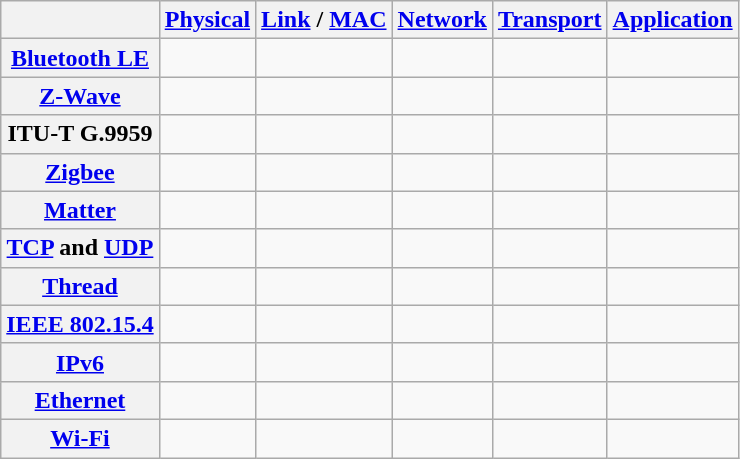<table class="wikitable sortable">
<tr>
<th></th>
<th><a href='#'>Physical</a></th>
<th><a href='#'>Link</a> / <a href='#'>MAC</a></th>
<th><a href='#'>Network</a></th>
<th><a href='#'>Transport</a></th>
<th><a href='#'>Application</a></th>
</tr>
<tr>
<th><a href='#'>Bluetooth LE</a></th>
<td></td>
<td></td>
<td></td>
<td></td>
<td></td>
</tr>
<tr>
<th><a href='#'>Z-Wave</a></th>
<td></td>
<td></td>
<td></td>
<td></td>
<td></td>
</tr>
<tr>
<th>ITU-T G.9959</th>
<td></td>
<td></td>
<td></td>
<td></td>
<td></td>
</tr>
<tr>
<th><a href='#'>Zigbee</a></th>
<td></td>
<td></td>
<td></td>
<td></td>
<td></td>
</tr>
<tr>
<th><a href='#'>Matter</a></th>
<td></td>
<td></td>
<td></td>
<td></td>
<td></td>
</tr>
<tr>
<th><a href='#'>TCP</a> and <a href='#'>UDP</a></th>
<td></td>
<td></td>
<td></td>
<td></td>
<td></td>
</tr>
<tr>
<th><a href='#'>Thread</a></th>
<td></td>
<td></td>
<td></td>
<td></td>
<td></td>
</tr>
<tr>
<th><a href='#'>IEEE 802.15.4</a></th>
<td></td>
<td></td>
<td></td>
<td></td>
<td></td>
</tr>
<tr>
<th><a href='#'>IPv6</a></th>
<td></td>
<td></td>
<td></td>
<td></td>
<td></td>
</tr>
<tr>
<th><a href='#'>Ethernet</a></th>
<td></td>
<td></td>
<td></td>
<td></td>
<td></td>
</tr>
<tr>
<th><a href='#'>Wi-Fi</a></th>
<td></td>
<td></td>
<td></td>
<td></td>
<td></td>
</tr>
</table>
